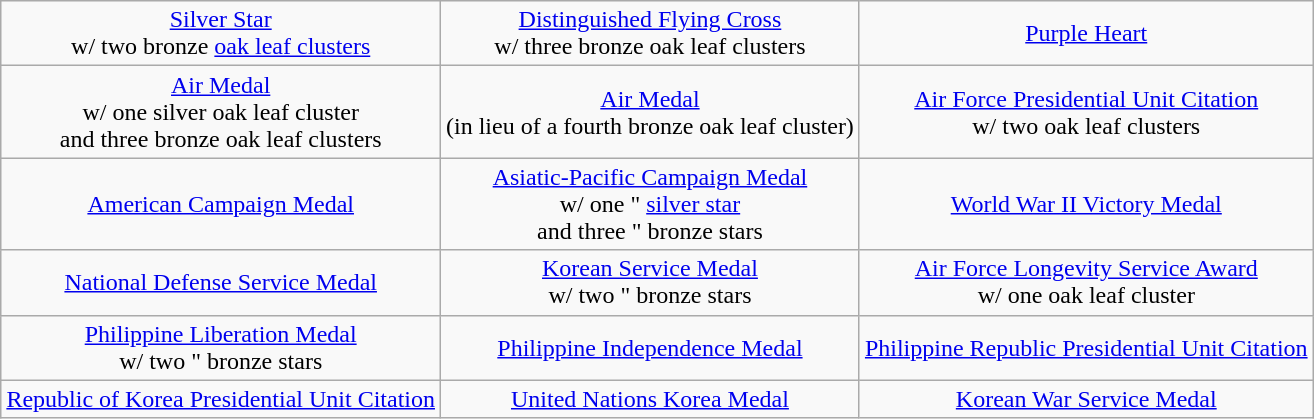<table class="wikitable" style="margin-left: auto; margin-right: auto; text-align: center; margin-top: -1px;">
<tr>
<td><a href='#'>Silver Star</a><br>w/ two bronze <a href='#'>oak leaf clusters</a></td>
<td><a href='#'>Distinguished Flying Cross</a><br>w/ three bronze oak leaf clusters</td>
<td><a href='#'>Purple Heart</a></td>
</tr>
<tr>
<td><a href='#'>Air Medal</a><br>w/ one silver oak leaf cluster<br>and three bronze oak leaf clusters</td>
<td><a href='#'>Air Medal</a><br>(in lieu of a fourth bronze oak leaf cluster)</td>
<td><a href='#'>Air Force Presidential Unit Citation</a><br>w/ two oak leaf clusters</td>
</tr>
<tr>
<td><a href='#'>American Campaign Medal</a></td>
<td><a href='#'>Asiatic-Pacific Campaign Medal</a><br>w/ one " <a href='#'>silver star</a><br>and three " bronze stars</td>
<td><a href='#'>World War II Victory Medal</a></td>
</tr>
<tr>
<td><a href='#'>National Defense Service Medal</a></td>
<td><a href='#'>Korean Service Medal</a><br> w/ two " bronze stars</td>
<td><a href='#'>Air Force Longevity Service Award</a><br>w/ one oak leaf cluster</td>
</tr>
<tr>
<td><a href='#'>Philippine Liberation Medal</a><br>w/ two " bronze stars</td>
<td><a href='#'>Philippine Independence Medal</a></td>
<td><a href='#'>Philippine Republic Presidential Unit Citation</a></td>
</tr>
<tr>
<td><a href='#'>Republic of Korea Presidential Unit Citation</a></td>
<td><a href='#'>United Nations Korea Medal</a></td>
<td><a href='#'>Korean War Service Medal</a></td>
</tr>
</table>
